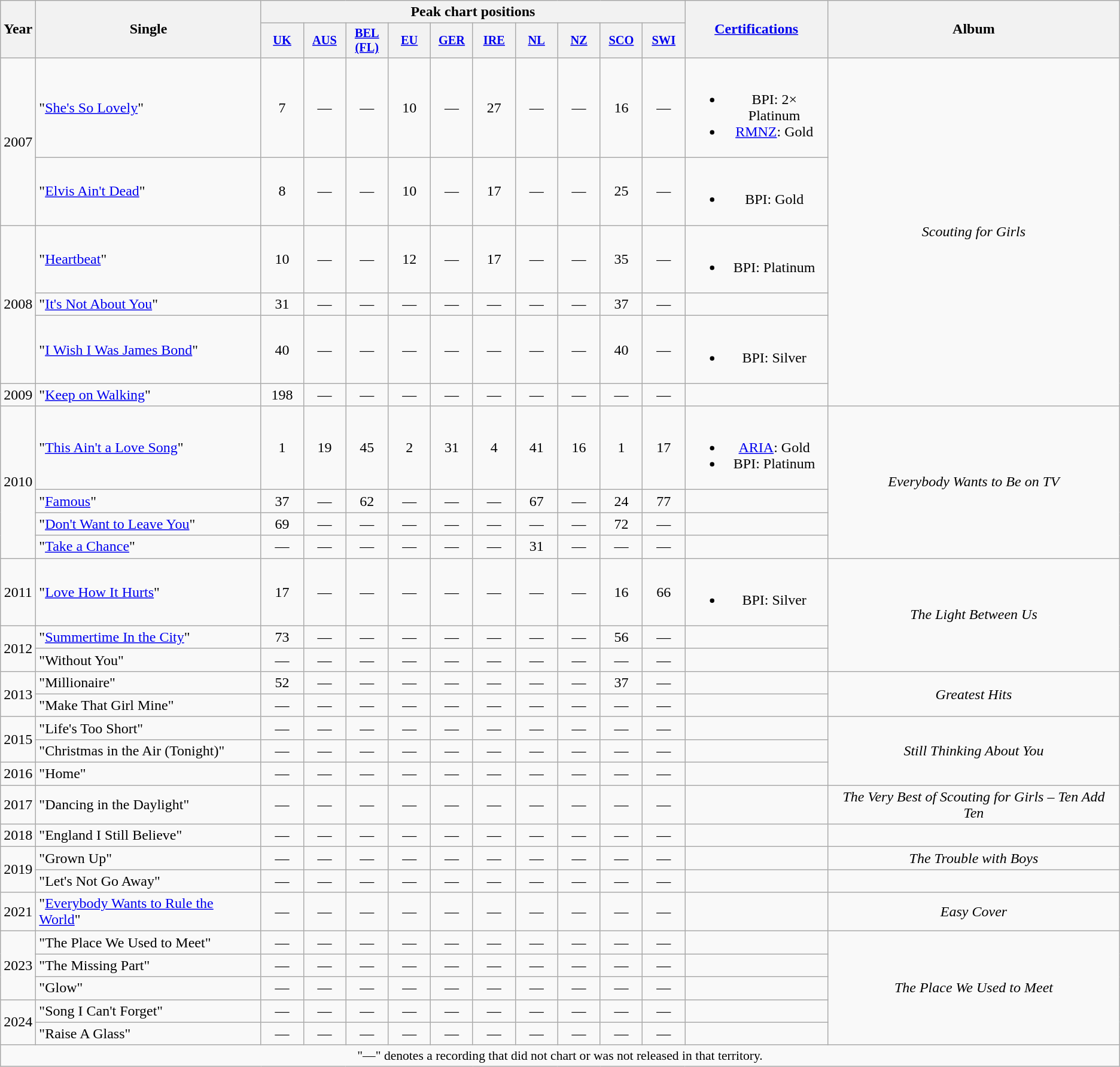<table class="wikitable" style="text-align:center;">
<tr>
<th rowspan="2">Year</th>
<th rowspan="2">Single</th>
<th colspan="10">Peak chart positions</th>
<th rowspan="2"><a href='#'>Certifications</a></th>
<th rowspan="2">Album</th>
</tr>
<tr>
<th style="width:3em;font-size:85%;"><a href='#'>UK</a><br></th>
<th style="width:3em;font-size:85%;"><a href='#'>AUS</a><br></th>
<th style="width:3em;font-size:85%;"><a href='#'>BEL (FL)</a><br></th>
<th style="width:3em;font-size:85%;"><a href='#'>EU</a><br></th>
<th style="width:3em;font-size:85%"><a href='#'>GER</a><br></th>
<th style="width:3em;font-size:85%;"><a href='#'>IRE</a><br></th>
<th style="width:3em;font-size:85%;"><a href='#'>NL</a><br></th>
<th style="width:3em;font-size:85%;"><a href='#'>NZ</a><br></th>
<th style="width:3em;font-size:85%;"><a href='#'>SCO</a><br></th>
<th style="width:3em;font-size:85%;"><a href='#'>SWI</a><br></th>
</tr>
<tr>
<td rowspan="2">2007</td>
<td align="left">"<a href='#'>She's So Lovely</a>"</td>
<td>7</td>
<td>—</td>
<td>—</td>
<td>10</td>
<td>—</td>
<td>27</td>
<td>—</td>
<td>—</td>
<td>16</td>
<td>—</td>
<td><br><ul><li>BPI: 2× Platinum</li><li><a href='#'>RMNZ</a>: Gold</li></ul></td>
<td rowspan="6"><em>Scouting for Girls</em></td>
</tr>
<tr>
<td align="left">"<a href='#'>Elvis Ain't Dead</a>"</td>
<td>8</td>
<td>—</td>
<td>—</td>
<td>10</td>
<td>—</td>
<td>17</td>
<td>—</td>
<td>—</td>
<td>25</td>
<td>—</td>
<td><br><ul><li>BPI: Gold</li></ul></td>
</tr>
<tr>
<td rowspan="3">2008</td>
<td align="left">"<a href='#'>Heartbeat</a>"</td>
<td>10</td>
<td>—</td>
<td>—</td>
<td>12</td>
<td>—</td>
<td>17</td>
<td>—</td>
<td>—</td>
<td>35</td>
<td>—</td>
<td><br><ul><li>BPI: Platinum</li></ul></td>
</tr>
<tr>
<td align="left">"<a href='#'>It's Not About You</a>"</td>
<td>31</td>
<td>—</td>
<td>—</td>
<td>—</td>
<td>—</td>
<td>—</td>
<td>—</td>
<td>—</td>
<td>37</td>
<td>—</td>
<td></td>
</tr>
<tr>
<td align="left">"<a href='#'>I Wish I Was James Bond</a>"</td>
<td>40</td>
<td>—</td>
<td>—</td>
<td>—</td>
<td>—</td>
<td>—</td>
<td>—</td>
<td>—</td>
<td>40</td>
<td>—</td>
<td><br><ul><li>BPI: Silver</li></ul></td>
</tr>
<tr>
<td>2009</td>
<td align="left">"<a href='#'>Keep on Walking</a>"</td>
<td>198</td>
<td>—</td>
<td>—</td>
<td>—</td>
<td>—</td>
<td>—</td>
<td>—</td>
<td>—</td>
<td>—</td>
<td>—</td>
<td></td>
</tr>
<tr>
<td rowspan="4">2010</td>
<td align="left">"<a href='#'>This Ain't a Love Song</a>"</td>
<td>1</td>
<td>19</td>
<td>45</td>
<td>2</td>
<td>31</td>
<td>4</td>
<td>41</td>
<td>16</td>
<td>1</td>
<td>17</td>
<td><br><ul><li><a href='#'>ARIA</a>: Gold</li><li>BPI: Platinum</li></ul></td>
<td rowspan="4"><em>Everybody Wants to Be on TV</em></td>
</tr>
<tr>
<td align="left">"<a href='#'>Famous</a>"</td>
<td>37</td>
<td>—</td>
<td>62</td>
<td>—</td>
<td>—</td>
<td>—</td>
<td>67</td>
<td>—</td>
<td>24</td>
<td>77</td>
<td></td>
</tr>
<tr>
<td align="left">"<a href='#'>Don't Want to Leave You</a>"</td>
<td>69</td>
<td>—</td>
<td>—</td>
<td>—</td>
<td>—</td>
<td>—</td>
<td>—</td>
<td>—</td>
<td>72</td>
<td>—</td>
<td></td>
</tr>
<tr>
<td align="left">"<a href='#'>Take a Chance</a>"</td>
<td>—</td>
<td>—</td>
<td>—</td>
<td>—</td>
<td>—</td>
<td>—</td>
<td>31</td>
<td>—</td>
<td>—</td>
<td>—</td>
<td></td>
</tr>
<tr>
<td>2011</td>
<td align="left">"<a href='#'>Love How It Hurts</a>"</td>
<td>17</td>
<td>—</td>
<td>—</td>
<td>—</td>
<td>—</td>
<td>—</td>
<td>—</td>
<td>—</td>
<td>16</td>
<td>66</td>
<td><br><ul><li>BPI: Silver</li></ul></td>
<td rowspan="3"><em>The Light Between Us</em></td>
</tr>
<tr>
<td rowspan="2">2012</td>
<td align="left">"<a href='#'>Summertime In the City</a>"</td>
<td>73</td>
<td>—</td>
<td>—</td>
<td>—</td>
<td>—</td>
<td>—</td>
<td>—</td>
<td>—</td>
<td>56</td>
<td>—</td>
<td></td>
</tr>
<tr>
<td align="left">"Without You"</td>
<td>—</td>
<td>—</td>
<td>—</td>
<td>—</td>
<td>—</td>
<td>—</td>
<td>—</td>
<td>—</td>
<td>—</td>
<td>—</td>
<td></td>
</tr>
<tr>
<td rowspan="2">2013</td>
<td align="left">"Millionaire"</td>
<td>52</td>
<td>—</td>
<td>—</td>
<td>—</td>
<td>—</td>
<td>—</td>
<td>—</td>
<td>—</td>
<td>37</td>
<td>—</td>
<td></td>
<td rowspan="2"><em>Greatest Hits</em></td>
</tr>
<tr>
<td align="left">"Make That Girl Mine"</td>
<td>—</td>
<td>—</td>
<td>—</td>
<td>—</td>
<td>—</td>
<td>—</td>
<td>—</td>
<td>—</td>
<td>—</td>
<td>—</td>
<td></td>
</tr>
<tr>
<td rowspan="2">2015</td>
<td align="left">"Life's Too Short"</td>
<td>—</td>
<td>—</td>
<td>—</td>
<td>—</td>
<td>—</td>
<td>—</td>
<td>—</td>
<td>—</td>
<td>—</td>
<td>—</td>
<td></td>
<td rowspan="3"><em>Still Thinking About You</em></td>
</tr>
<tr>
<td align="left">"Christmas in the Air (Tonight)"</td>
<td>—</td>
<td>—</td>
<td>—</td>
<td>—</td>
<td>—</td>
<td>—</td>
<td>—</td>
<td>—</td>
<td>—</td>
<td>—</td>
<td></td>
</tr>
<tr>
<td>2016</td>
<td align="left">"Home"</td>
<td>—</td>
<td>—</td>
<td>—</td>
<td>—</td>
<td>—</td>
<td>—</td>
<td>—</td>
<td>—</td>
<td>—</td>
<td>—</td>
<td></td>
</tr>
<tr>
<td>2017</td>
<td align="left">"Dancing in the Daylight"</td>
<td>—</td>
<td>—</td>
<td>—</td>
<td>—</td>
<td>—</td>
<td>—</td>
<td>—</td>
<td>—</td>
<td>—</td>
<td>—</td>
<td></td>
<td><em>The Very Best of Scouting for Girls – Ten Add Ten</em></td>
</tr>
<tr>
<td>2018</td>
<td align="left">"England I Still Believe"</td>
<td>—</td>
<td>—</td>
<td>—</td>
<td>—</td>
<td>—</td>
<td>—</td>
<td>—</td>
<td>—</td>
<td>—</td>
<td>—</td>
<td></td>
<td></td>
</tr>
<tr>
<td rowspan="2">2019</td>
<td align="left">"Grown Up"</td>
<td>—</td>
<td>—</td>
<td>—</td>
<td>—</td>
<td>—</td>
<td>—</td>
<td>—</td>
<td>—</td>
<td>—</td>
<td>—</td>
<td></td>
<td><em>The Trouble with Boys</em></td>
</tr>
<tr>
<td align="left">"Let's Not Go Away"</td>
<td>—</td>
<td>—</td>
<td>—</td>
<td>—</td>
<td>—</td>
<td>—</td>
<td>—</td>
<td>—</td>
<td>—</td>
<td>—</td>
<td></td>
<td></td>
</tr>
<tr>
<td>2021</td>
<td align="left">"<a href='#'>Everybody Wants to Rule the World</a>"</td>
<td>—</td>
<td>—</td>
<td>—</td>
<td>—</td>
<td>—</td>
<td>—</td>
<td>—</td>
<td>—</td>
<td>—</td>
<td>—</td>
<td></td>
<td><em>Easy Cover</em></td>
</tr>
<tr>
<td rowspan="3">2023</td>
<td align="left">"The Place We Used to Meet"</td>
<td>—</td>
<td>—</td>
<td>—</td>
<td>—</td>
<td>—</td>
<td>—</td>
<td>—</td>
<td>—</td>
<td>—</td>
<td>—</td>
<td></td>
<td rowspan="5"><em>The Place We Used to Meet</em></td>
</tr>
<tr>
<td align="left">"The Missing Part"</td>
<td>—</td>
<td>—</td>
<td>—</td>
<td>—</td>
<td>—</td>
<td>—</td>
<td>—</td>
<td>—</td>
<td>—</td>
<td>—</td>
<td></td>
</tr>
<tr>
<td align="left">"Glow"</td>
<td>—</td>
<td>—</td>
<td>—</td>
<td>—</td>
<td>—</td>
<td>—</td>
<td>—</td>
<td>—</td>
<td>—</td>
<td>—</td>
<td></td>
</tr>
<tr>
<td rowspan="2">2024</td>
<td align="left">"Song I Can't Forget"</td>
<td>—</td>
<td>—</td>
<td>—</td>
<td>—</td>
<td>—</td>
<td>—</td>
<td>—</td>
<td>—</td>
<td>—</td>
<td>—</td>
<td></td>
</tr>
<tr>
<td align="left">"Raise A Glass"</td>
<td>—</td>
<td>—</td>
<td>—</td>
<td>—</td>
<td>—</td>
<td>—</td>
<td>—</td>
<td>—</td>
<td>—</td>
<td>—</td>
<td></td>
</tr>
<tr>
<td colspan="14" style="font-size:90%">"—" denotes a recording that did not chart or was not released in that territory.</td>
</tr>
</table>
